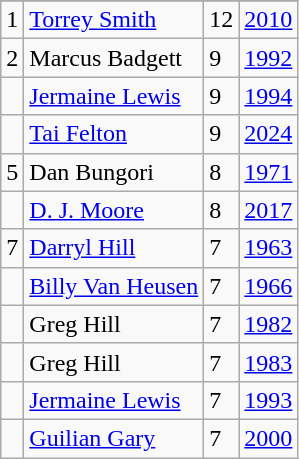<table class="wikitable">
<tr>
</tr>
<tr>
<td>1</td>
<td><a href='#'>Torrey Smith</a></td>
<td>12</td>
<td><a href='#'>2010</a></td>
</tr>
<tr>
<td>2</td>
<td>Marcus Badgett</td>
<td>9</td>
<td><a href='#'>1992</a></td>
</tr>
<tr>
<td></td>
<td><a href='#'>Jermaine Lewis</a></td>
<td>9</td>
<td><a href='#'>1994</a></td>
</tr>
<tr>
<td></td>
<td><a href='#'>Tai Felton</a></td>
<td>9</td>
<td><a href='#'>2024</a></td>
</tr>
<tr>
<td>5</td>
<td>Dan Bungori</td>
<td>8</td>
<td><a href='#'>1971</a></td>
</tr>
<tr>
<td></td>
<td><a href='#'>D. J. Moore</a></td>
<td>8</td>
<td><a href='#'>2017</a></td>
</tr>
<tr>
<td>7</td>
<td><a href='#'>Darryl Hill</a></td>
<td>7</td>
<td><a href='#'>1963</a></td>
</tr>
<tr>
<td></td>
<td><a href='#'>Billy Van Heusen</a></td>
<td>7</td>
<td><a href='#'>1966</a></td>
</tr>
<tr>
<td></td>
<td>Greg Hill</td>
<td>7</td>
<td><a href='#'>1982</a></td>
</tr>
<tr>
<td></td>
<td>Greg Hill</td>
<td>7</td>
<td><a href='#'>1983</a></td>
</tr>
<tr>
<td></td>
<td><a href='#'>Jermaine Lewis</a></td>
<td>7</td>
<td><a href='#'>1993</a></td>
</tr>
<tr>
<td></td>
<td><a href='#'>Guilian Gary</a></td>
<td>7</td>
<td><a href='#'>2000</a></td>
</tr>
</table>
